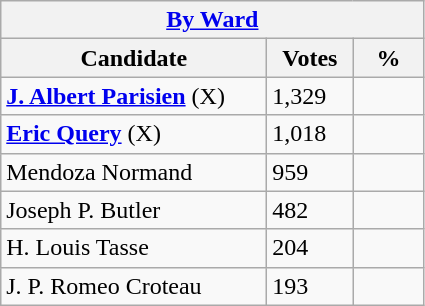<table class="wikitable">
<tr>
<th colspan="3"><a href='#'>By Ward</a></th>
</tr>
<tr>
<th style="width: 170px">Candidate</th>
<th style="width: 50px">Votes</th>
<th style="width: 40px">%</th>
</tr>
<tr>
<td><strong><a href='#'>J. Albert Parisien</a></strong> (X)</td>
<td>1,329</td>
<td></td>
</tr>
<tr>
<td><strong><a href='#'>Eric Query</a></strong> (X)</td>
<td>1,018</td>
<td></td>
</tr>
<tr>
<td>Mendoza Normand</td>
<td>959</td>
<td></td>
</tr>
<tr>
<td>Joseph P. Butler</td>
<td>482</td>
<td></td>
</tr>
<tr>
<td>H. Louis Tasse</td>
<td>204</td>
<td></td>
</tr>
<tr>
<td>J. P. Romeo Croteau</td>
<td>193</td>
<td></td>
</tr>
</table>
